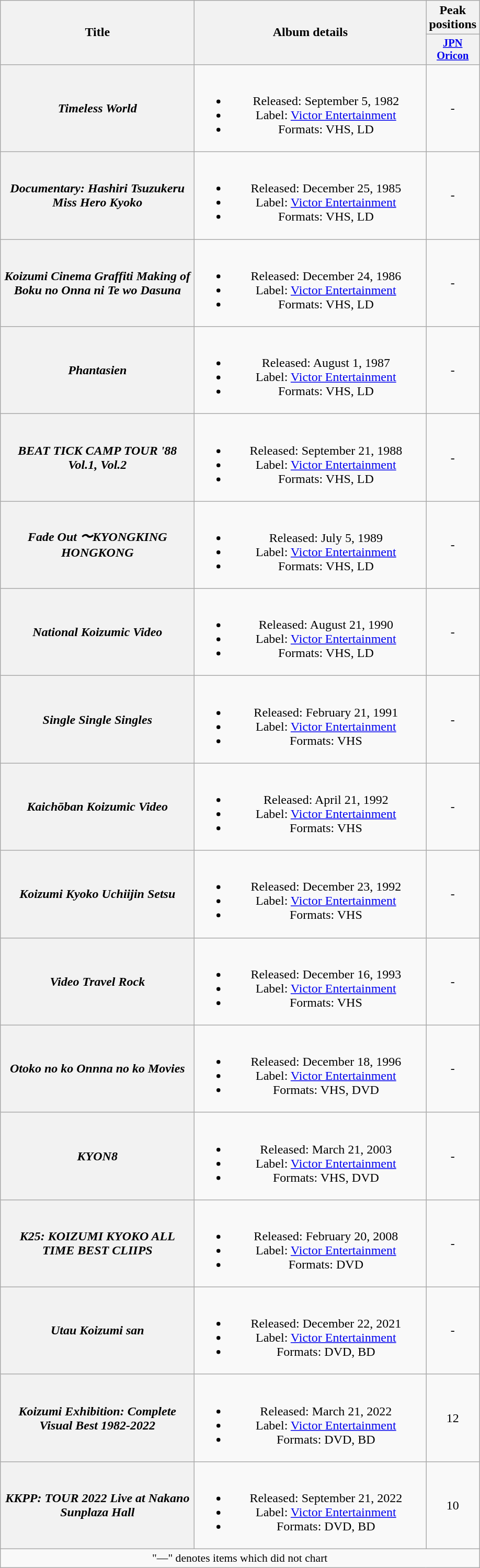<table class="wikitable plainrowheaders" style="text-align:center;">
<tr>
<th style="width:15em;" rowspan="2">Title</th>
<th style="width:18em;" rowspan="2">Album details</th>
<th colspan="1">Peak positions</th>
</tr>
<tr>
<th style="width:3em;font-size:85%"><a href='#'>JPN<br>Oricon</a><br></th>
</tr>
<tr>
<th scope="row"><em>Timeless World</em></th>
<td><br><ul><li>Released: September 5, 1982</li><li>Label: <a href='#'>Victor Entertainment</a></li><li>Formats: VHS, LD</li></ul></td>
<td>-</td>
</tr>
<tr>
<th scope="row"><em>Documentary: Hashiri Tsuzukeru Miss Hero Kyoko</em></th>
<td><br><ul><li>Released: December 25, 1985</li><li>Label: <a href='#'>Victor Entertainment</a></li><li>Formats: VHS, LD</li></ul></td>
<td>-</td>
</tr>
<tr>
<th scope="row"><em>Koizumi Cinema Graffiti Making of Boku no Onna ni Te wo Dasuna</em></th>
<td><br><ul><li>Released: December 24, 1986</li><li>Label: <a href='#'>Victor Entertainment</a></li><li>Formats: VHS, LD</li></ul></td>
<td>-</td>
</tr>
<tr>
<th scope="row"><em>Phantasien</em></th>
<td><br><ul><li>Released: August 1, 1987</li><li>Label: <a href='#'>Victor Entertainment</a></li><li>Formats: VHS, LD</li></ul></td>
<td>-</td>
</tr>
<tr>
<th scope="row"><em>BEAT TICK CAMP TOUR '88 Vol.1, Vol.2</em></th>
<td><br><ul><li>Released: September 21, 1988</li><li>Label: <a href='#'>Victor Entertainment</a></li><li>Formats: VHS, LD</li></ul></td>
<td>-</td>
</tr>
<tr>
<th scope="row"><em>Fade Out 〜KYONGKING HONGKONG</em></th>
<td><br><ul><li>Released: July 5, 1989</li><li>Label: <a href='#'>Victor Entertainment</a></li><li>Formats: VHS, LD</li></ul></td>
<td>-</td>
</tr>
<tr>
<th scope="row"><em>National Koizumic Video</em></th>
<td><br><ul><li>Released: August 21, 1990</li><li>Label: <a href='#'>Victor Entertainment</a></li><li>Formats: VHS, LD</li></ul></td>
<td>-</td>
</tr>
<tr>
<th scope="row"><em>Single Single Singles</em></th>
<td><br><ul><li>Released: February 21, 1991</li><li>Label: <a href='#'>Victor Entertainment</a></li><li>Formats: VHS</li></ul></td>
<td>-</td>
</tr>
<tr>
<th scope="row"><em>Kaichōban Koizumic Video</em></th>
<td><br><ul><li>Released: April 21, 1992</li><li>Label: <a href='#'>Victor Entertainment</a></li><li>Formats: VHS</li></ul></td>
<td>-</td>
</tr>
<tr>
<th scope="row"><em>Koizumi Kyoko Uchiijin Setsu</em></th>
<td><br><ul><li>Released: December 23, 1992</li><li>Label: <a href='#'>Victor Entertainment</a></li><li>Formats: VHS</li></ul></td>
<td>-</td>
</tr>
<tr>
<th scope="row"><em>Video Travel Rock</em></th>
<td><br><ul><li>Released: December 16, 1993</li><li>Label: <a href='#'>Victor Entertainment</a></li><li>Formats: VHS</li></ul></td>
<td>-</td>
</tr>
<tr>
<th scope="row"><em>Otoko no ko Onnna no ko Movies</em></th>
<td><br><ul><li>Released: December 18, 1996</li><li>Label: <a href='#'>Victor Entertainment</a></li><li>Formats: VHS, DVD</li></ul></td>
<td>-</td>
</tr>
<tr>
<th scope="row"><em>KYON8</em></th>
<td><br><ul><li>Released: March 21, 2003</li><li>Label: <a href='#'>Victor Entertainment</a></li><li>Formats: VHS, DVD</li></ul></td>
<td>-</td>
</tr>
<tr>
<th scope="row"><em>K25: KOIZUMI KYOKO ALL TIME BEST CLIIPS</em></th>
<td><br><ul><li>Released: February 20, 2008</li><li>Label: <a href='#'>Victor Entertainment</a></li><li>Formats: DVD</li></ul></td>
<td>-</td>
</tr>
<tr>
<th scope="row"><em>Utau Koizumi san</em></th>
<td><br><ul><li>Released: December 22, 2021</li><li>Label: <a href='#'>Victor Entertainment</a></li><li>Formats: DVD, BD</li></ul></td>
<td>-</td>
</tr>
<tr>
<th scope="row"><em>Koizumi Exhibition: Complete Visual Best 1982-2022</em></th>
<td><br><ul><li>Released: March 21, 2022</li><li>Label: <a href='#'>Victor Entertainment</a></li><li>Formats: DVD, BD</li></ul></td>
<td>12</td>
</tr>
<tr>
<th scope="row"><em>KKPP: TOUR 2022 Live at Nakano Sunplaza Hall</em></th>
<td><br><ul><li>Released: September 21, 2022</li><li>Label: <a href='#'>Victor Entertainment</a></li><li>Formats: DVD, BD</li></ul></td>
<td>10</td>
</tr>
<tr>
<td colspan="11" align="center" style="font-size:90%;">"—" denotes items which did not chart</td>
</tr>
</table>
